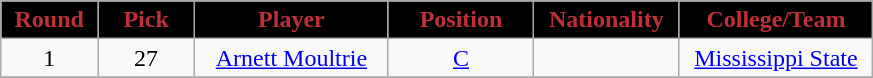<table class="wikitable sortable">
<tr>
<th style="background:#000000; color:#BF2F38" width="10%">Round</th>
<th style="background:#000000; color:#BF2F38" width="10%">Pick</th>
<th style="background:#000000; color:#BF2F38" width="20%">Player</th>
<th style="background:#000000; color:#BF2F38" width="15%">Position</th>
<th style="background:#000000; color:#BF2F38" width="15%">Nationality</th>
<th style="background:#000000; color:#BF2F38" width="20%">College/Team</th>
</tr>
<tr style="text-align: center">
<td>1</td>
<td>27</td>
<td><a href='#'>Arnett Moultrie</a> </td>
<td><a href='#'>C</a></td>
<td></td>
<td><a href='#'>Mississippi State</a></td>
</tr>
<tr style="text-align: center">
</tr>
</table>
